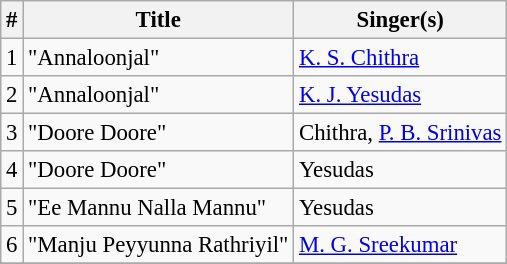<table class="wikitable" style="font-size:95%;">
<tr>
<th>#</th>
<th>Title</th>
<th>Singer(s)</th>
</tr>
<tr>
<td>1</td>
<td>"Annaloonjal"</td>
<td><a href='#'>K. S. Chithra</a></td>
</tr>
<tr>
<td>2</td>
<td>"Annaloonjal"</td>
<td><a href='#'>K. J. Yesudas</a></td>
</tr>
<tr>
<td>3</td>
<td>"Doore Doore"</td>
<td>Chithra, <a href='#'>P. B. Srinivas</a></td>
</tr>
<tr>
<td>4</td>
<td>"Doore Doore"</td>
<td>Yesudas</td>
</tr>
<tr>
<td>5</td>
<td>"Ee Mannu Nalla Mannu"</td>
<td>Yesudas</td>
</tr>
<tr>
<td>6</td>
<td>"Manju Peyyunna Rathriyil"</td>
<td><a href='#'>M. G. Sreekumar</a></td>
</tr>
<tr>
</tr>
</table>
